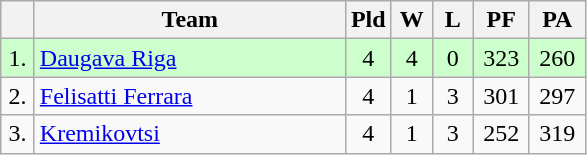<table class=wikitable style="text-align:center">
<tr>
<th width=15></th>
<th width=200>Team</th>
<th width=20>Pld</th>
<th width=20>W</th>
<th width=20>L</th>
<th width=30>PF</th>
<th width=30>PA</th>
</tr>
<tr style="background: #ccffcc;">
<td>1.</td>
<td align=left> <a href='#'>Daugava Riga</a></td>
<td>4</td>
<td>4</td>
<td>0</td>
<td>323</td>
<td>260</td>
</tr>
<tr>
<td>2.</td>
<td align=left> <a href='#'>Felisatti Ferrara</a></td>
<td>4</td>
<td>1</td>
<td>3</td>
<td>301</td>
<td>297</td>
</tr>
<tr>
<td>3.</td>
<td align=left> <a href='#'>Kremikovtsi</a></td>
<td>4</td>
<td>1</td>
<td>3</td>
<td>252</td>
<td>319</td>
</tr>
</table>
